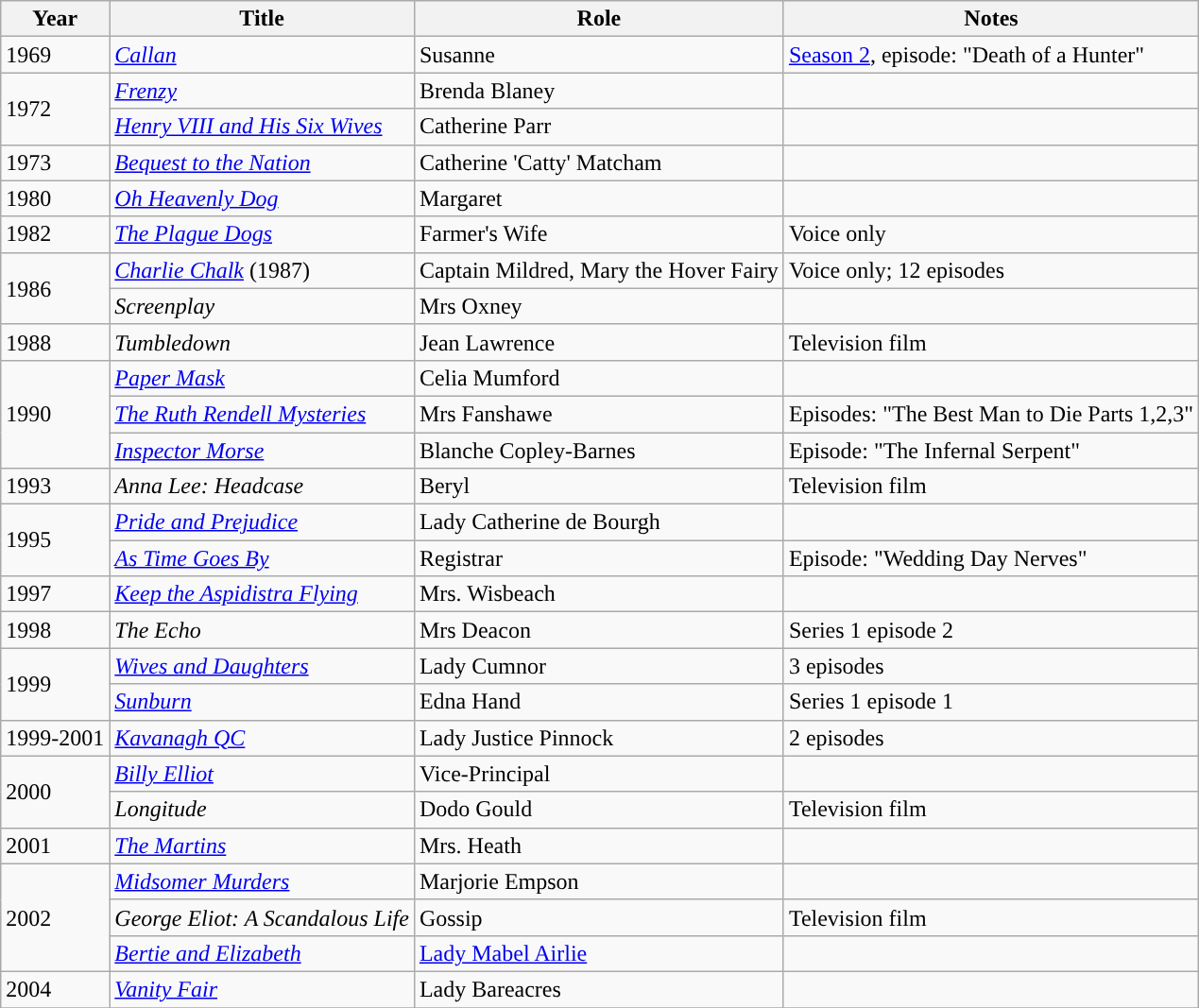<table class="wikitable plainrowheaders sortable">
<tr>
<th scope="col">Year</th>
<th scope="col">Title</th>
<th scope="col">Role</th>
<th class="unsortable">Notes</th>
</tr>
<tr>
<td>1969</td>
<td><a href='#'><em>Callan</em></a></td>
<td>Susanne</td>
<td><a href='#'>Season 2</a>, episode: "Death of a Hunter"</td>
</tr>
<tr>
<td rowspan="2">1972</td>
<td><em><a href='#'>Frenzy</a></em></td>
<td>Brenda Blaney</td>
<td></td>
</tr>
<tr>
<td><em><a href='#'>Henry VIII and His Six Wives</a></em></td>
<td>Catherine Parr</td>
<td></td>
</tr>
<tr>
<td>1973</td>
<td><em><a href='#'>Bequest to the Nation</a></em></td>
<td>Catherine 'Catty' Matcham</td>
<td></td>
</tr>
<tr>
<td>1980</td>
<td><em><a href='#'>Oh Heavenly Dog</a></em></td>
<td>Margaret</td>
<td></td>
</tr>
<tr>
<td>1982</td>
<td><em><a href='#'>The Plague Dogs</a></em></td>
<td>Farmer's Wife</td>
<td>Voice only</td>
</tr>
<tr>
<td rowspan="2">1986</td>
<td><em><a href='#'>Charlie Chalk</a></em> (1987)</td>
<td>Captain Mildred, Mary the Hover Fairy</td>
<td>Voice only; 12 episodes</td>
</tr>
<tr>
<td><em>Screenplay</em></td>
<td>Mrs Oxney</td>
<td></td>
</tr>
<tr>
<td>1988</td>
<td><em>Tumbledown</em></td>
<td>Jean Lawrence</td>
<td>Television film</td>
</tr>
<tr>
<td rowspan="3">1990</td>
<td><em><a href='#'>Paper Mask</a></em></td>
<td>Celia Mumford</td>
<td></td>
</tr>
<tr>
<td><em><a href='#'>The Ruth Rendell Mysteries</a></em></td>
<td>Mrs Fanshawe</td>
<td>Episodes: "The Best Man to Die Parts 1,2,3"</td>
</tr>
<tr>
<td><em><a href='#'>Inspector Morse</a></em></td>
<td>Blanche Copley-Barnes</td>
<td>Episode: "The Infernal Serpent"</td>
</tr>
<tr>
<td>1993</td>
<td><em>Anna Lee: Headcase</em></td>
<td>Beryl</td>
<td>Television film</td>
</tr>
<tr>
<td rowspan="2'">1995</td>
<td><em><a href='#'>Pride and Prejudice</a></em></td>
<td>Lady Catherine de Bourgh</td>
<td></td>
</tr>
<tr>
<td><em><a href='#'>As Time Goes By</a></em></td>
<td>Registrar</td>
<td>Episode: "Wedding Day Nerves"</td>
</tr>
<tr>
<td>1997</td>
<td><em><a href='#'>Keep the Aspidistra Flying</a></em></td>
<td>Mrs. Wisbeach</td>
<td></td>
</tr>
<tr>
<td>1998</td>
<td><em>The Echo</em></td>
<td>Mrs Deacon</td>
<td>Series 1 episode 2</td>
</tr>
<tr>
<td rowspan="2">1999</td>
<td><em><a href='#'>Wives and Daughters</a></em></td>
<td>Lady Cumnor</td>
<td>3 episodes</td>
</tr>
<tr>
<td><em><a href='#'>Sunburn</a></em></td>
<td>Edna Hand</td>
<td>Series 1 episode 1</td>
</tr>
<tr>
<td>1999-2001</td>
<td><em><a href='#'>Kavanagh QC</a></em></td>
<td>Lady Justice Pinnock</td>
<td>2 episodes</td>
</tr>
<tr>
<td rowspan="2">2000</td>
<td><em><a href='#'>Billy Elliot</a></em></td>
<td>Vice-Principal</td>
<td></td>
</tr>
<tr>
<td><em>Longitude</em></td>
<td>Dodo Gould</td>
<td>Television film</td>
</tr>
<tr>
<td>2001</td>
<td><em><a href='#'>The Martins</a></em></td>
<td>Mrs. Heath</td>
<td></td>
</tr>
<tr>
<td rowspan="3">2002</td>
<td><em><a href='#'>Midsomer Murders</a></em></td>
<td>Marjorie Empson</td>
<td></td>
</tr>
<tr>
<td><em>George Eliot: A Scandalous Life</em></td>
<td>Gossip</td>
<td>Television film</td>
</tr>
<tr>
<td><em><a href='#'>Bertie and Elizabeth</a></em></td>
<td><a href='#'>Lady Mabel Airlie</a></td>
<td></td>
</tr>
<tr>
<td>2004</td>
<td><em><a href='#'>Vanity Fair</a></em></td>
<td>Lady Bareacres</td>
<td></td>
</tr>
<tr>
</tr>
</table>
